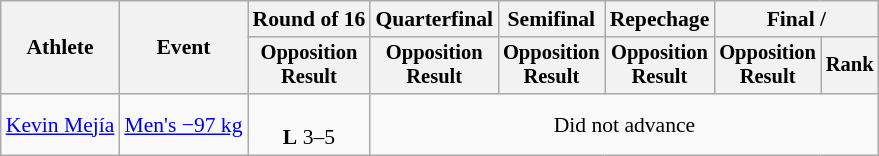<table class="wikitable" style="font-size:90%">
<tr>
<th rowspan=2>Athlete</th>
<th rowspan=2>Event</th>
<th>Round of 16</th>
<th>Quarterfinal</th>
<th>Semifinal</th>
<th>Repechage</th>
<th colspan=2>Final / </th>
</tr>
<tr style="font-size: 95%">
<th>Opposition<br>Result</th>
<th>Opposition<br>Result</th>
<th>Opposition<br>Result</th>
<th>Opposition<br>Result</th>
<th>Opposition<br>Result</th>
<th>Rank</th>
</tr>
<tr align=center>
<td align=left><a href='#'>Kevin Mejía</a></td>
<td align=left><a href='#'>Men's −97 kg</a></td>
<td><br><strong>L</strong> 3–5</td>
<td colspan=5>Did not advance</td>
</tr>
</table>
